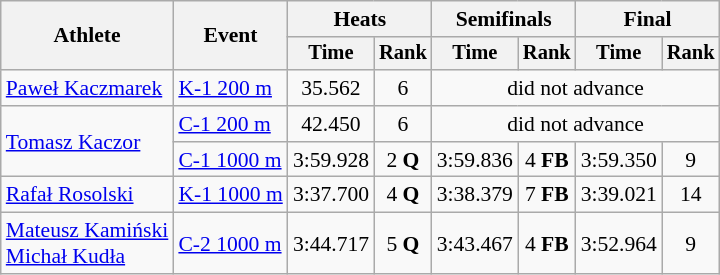<table class=wikitable style="font-size:90%">
<tr>
<th rowspan="2">Athlete</th>
<th rowspan="2">Event</th>
<th colspan=2>Heats</th>
<th colspan=2>Semifinals</th>
<th colspan=2>Final</th>
</tr>
<tr style="font-size:95%">
<th>Time</th>
<th>Rank</th>
<th>Time</th>
<th>Rank</th>
<th>Time</th>
<th>Rank</th>
</tr>
<tr align=center>
<td align=left><a href='#'>Paweł Kaczmarek</a></td>
<td align=left><a href='#'>K-1 200 m</a></td>
<td>35.562</td>
<td>6</td>
<td colspan=4>did not advance</td>
</tr>
<tr align=center>
<td align=left rowspan=2><a href='#'>Tomasz Kaczor</a></td>
<td align=left><a href='#'>C-1 200 m</a></td>
<td>42.450</td>
<td>6</td>
<td colspan=4>did not advance</td>
</tr>
<tr align=center>
<td align=left><a href='#'>C-1 1000 m</a></td>
<td>3:59.928</td>
<td>2 <strong>Q</strong></td>
<td>3:59.836</td>
<td>4 <strong>FB</strong></td>
<td>3:59.350</td>
<td>9</td>
</tr>
<tr align=center>
<td align=left><a href='#'>Rafał Rosolski</a></td>
<td align=left><a href='#'>K-1 1000 m</a></td>
<td>3:37.700</td>
<td>4 <strong>Q</strong></td>
<td>3:38.379</td>
<td>7 <strong>FB</strong></td>
<td>3:39.021</td>
<td>14</td>
</tr>
<tr align=center>
<td align=left><a href='#'>Mateusz Kamiński</a><br><a href='#'>Michał Kudła</a></td>
<td align=left><a href='#'>C-2 1000 m</a></td>
<td>3:44.717</td>
<td>5 <strong>Q</strong></td>
<td>3:43.467</td>
<td>4 <strong>FB</strong></td>
<td>3:52.964</td>
<td>9</td>
</tr>
</table>
